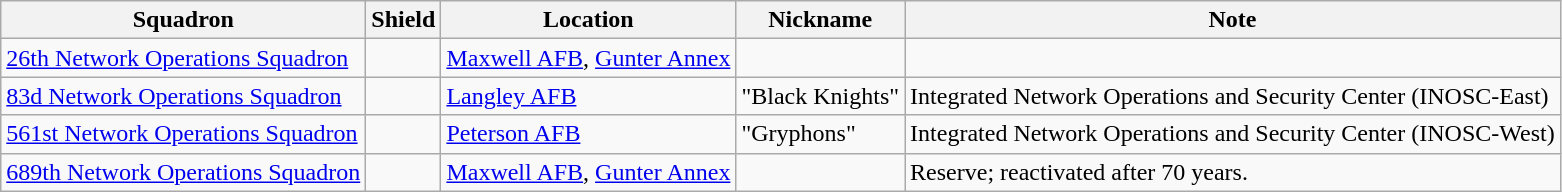<table class="wikitable">
<tr>
<th>Squadron</th>
<th>Shield</th>
<th>Location</th>
<th>Nickname</th>
<th>Note</th>
</tr>
<tr>
<td><a href='#'>26th Network Operations Squadron</a></td>
<td></td>
<td><a href='#'>Maxwell AFB</a>, <a href='#'>Gunter Annex</a></td>
<td></td>
<td></td>
</tr>
<tr>
<td><a href='#'>83d Network Operations Squadron</a></td>
<td></td>
<td><a href='#'>Langley AFB</a></td>
<td>"Black Knights"</td>
<td>Integrated Network Operations and Security Center (INOSC-East)</td>
</tr>
<tr>
<td><a href='#'>561st Network Operations Squadron</a></td>
<td></td>
<td><a href='#'>Peterson AFB</a></td>
<td>"Gryphons"</td>
<td>Integrated Network Operations and Security Center (INOSC-West)</td>
</tr>
<tr>
<td><a href='#'>689th Network Operations Squadron</a></td>
<td></td>
<td><a href='#'>Maxwell AFB</a>, <a href='#'>Gunter Annex</a></td>
<td></td>
<td>Reserve; reactivated  after 70 years.</td>
</tr>
</table>
